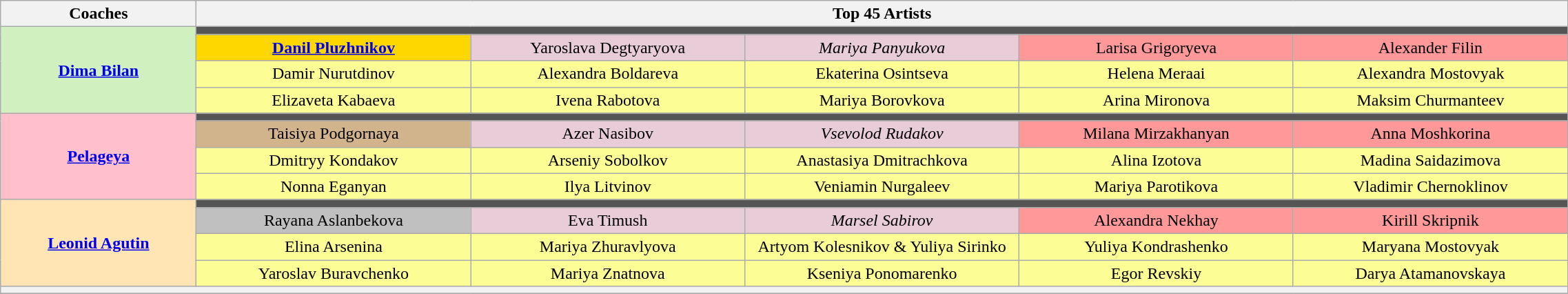<table class="wikitable" style="text-align:center; width:120%;">
<tr>
<th scope="col" width="10%">Coaches</th>
<th scope="col" width="90%" colspan="10">Top 45 Artists</th>
</tr>
<tr>
<th rowspan=4 style="background:#d0f0c0;"><a href='#'>Dima Bilan</a></th>
<td colspan="6" style="background:#555555"></td>
</tr>
<tr>
<td width="14%" style="background:gold"><strong><a href='#'>Danil Pluzhnikov</a></strong></td>
<td width="14%" style="background:#E8CCD7">Yaroslava Degtyaryova</td>
<td width="14%" style="background:#E8CCD7"><em>Mariya Panyukova</em></td>
<td width="14%" style="background:#FF9999">Larisa Grigoryeva</td>
<td width="14%" style="background:#FF9999">Alexander Filin</td>
</tr>
<tr>
<td style="background:#FDFD96">Damir Nurutdinov</td>
<td style="background:#FDFD96">Alexandra Boldareva</td>
<td style="background:#FDFD96">Ekaterina Osintseva</td>
<td style="background:#FDFD96">Helena Meraai</td>
<td style="background:#FDFD96">Alexandra Mostovyak</td>
</tr>
<tr>
<td style="background:#FDFD96">Elizaveta Kabaeva</td>
<td style="background:#FDFD96">Ivena Rabotova</td>
<td style="background:#FDFD96">Mariya Borovkova</td>
<td style="background:#FDFD96">Arina Mironova</td>
<td style="background:#FDFD96">Maksim Churmanteev</td>
</tr>
<tr>
<th rowspan=4 style="background:pink;"><a href='#'>Pelageya</a></th>
<td colspan="6" style="background:#555555"></td>
</tr>
<tr>
<td style="background:tan">Taisiya Podgornaya</td>
<td style="background:#E8CCD7">Azer Nasibov</td>
<td style="background:#E8CCD7"><em>Vsevolod Rudakov</em></td>
<td style="background:#FF9999">Milana Mirzakhanyan</td>
<td style="background:#FF9999">Anna Moshkorina</td>
</tr>
<tr>
<td style="background:#FDFD96">Dmitryy Kondakov</td>
<td style="background:#FDFD96">Arseniy Sobolkov</td>
<td style="background:#FDFD96">Anastasiya Dmitrachkova</td>
<td style="background:#FDFD96">Alina Izotova</td>
<td style="background:#FDFD96">Madina Saidazimova</td>
</tr>
<tr>
<td style="background:#FDFD96">Nonna Eganyan</td>
<td style="background:#FDFD96">Ilya Litvinov</td>
<td style="background:#FDFD96">Veniamin Nurgaleev</td>
<td style="background:#FDFD96">Mariya Parotikova</td>
<td style="background:#FDFD96">Vladimir Chernoklinov</td>
</tr>
<tr>
<th rowspan=4 style="background:#ffe5b4;"><a href='#'>Leonid Agutin</a></th>
<td colspan="6" style="background:#555555"></td>
</tr>
<tr>
<td style="background:silver">Rayana Aslanbekova</td>
<td style="background:#E8CCD7">Eva Timush</td>
<td style="background:#E8CCD7"><em>Marsel Sabirov</em></td>
<td style="background:#FF9999">Alexandra Nekhay</td>
<td style="background:#FF9999">Kirill Skripnik</td>
</tr>
<tr>
<td style="background:#FDFD96">Elina Arsenina</td>
<td style="background:#FDFD96">Mariya Zhuravlyova</td>
<td style="background:#FDFD96">Artyom Kolesnikov & Yuliya Sirinko</td>
<td style="background:#FDFD96">Yuliya Kondrashenko</td>
<td style="background:#FDFD96">Maryana Mostovyak</td>
</tr>
<tr>
<td style="background:#FDFD96">Yaroslav Buravchenko</td>
<td style="background:#FDFD96">Mariya Znatnova</td>
<td style="background:#FDFD96">Kseniya Ponomarenko</td>
<td style="background:#FDFD96">Egor Revskiy</td>
<td style="background:#FDFD96">Darya Atamanovskaya</td>
</tr>
<tr>
<th style="font-size:90%; line-height:12px;" colspan="6"></th>
</tr>
<tr>
</tr>
</table>
